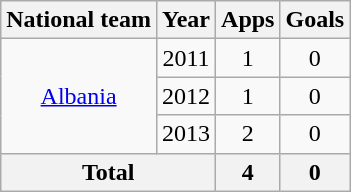<table class="wikitable" style="text-align:center">
<tr>
<th>National team</th>
<th>Year</th>
<th>Apps</th>
<th>Goals</th>
</tr>
<tr>
<td rowspan="3"><a href='#'>Albania</a></td>
<td>2011</td>
<td>1</td>
<td>0</td>
</tr>
<tr>
<td>2012</td>
<td>1</td>
<td>0</td>
</tr>
<tr>
<td>2013</td>
<td>2</td>
<td>0</td>
</tr>
<tr>
<th colspan="2">Total</th>
<th>4</th>
<th>0</th>
</tr>
</table>
